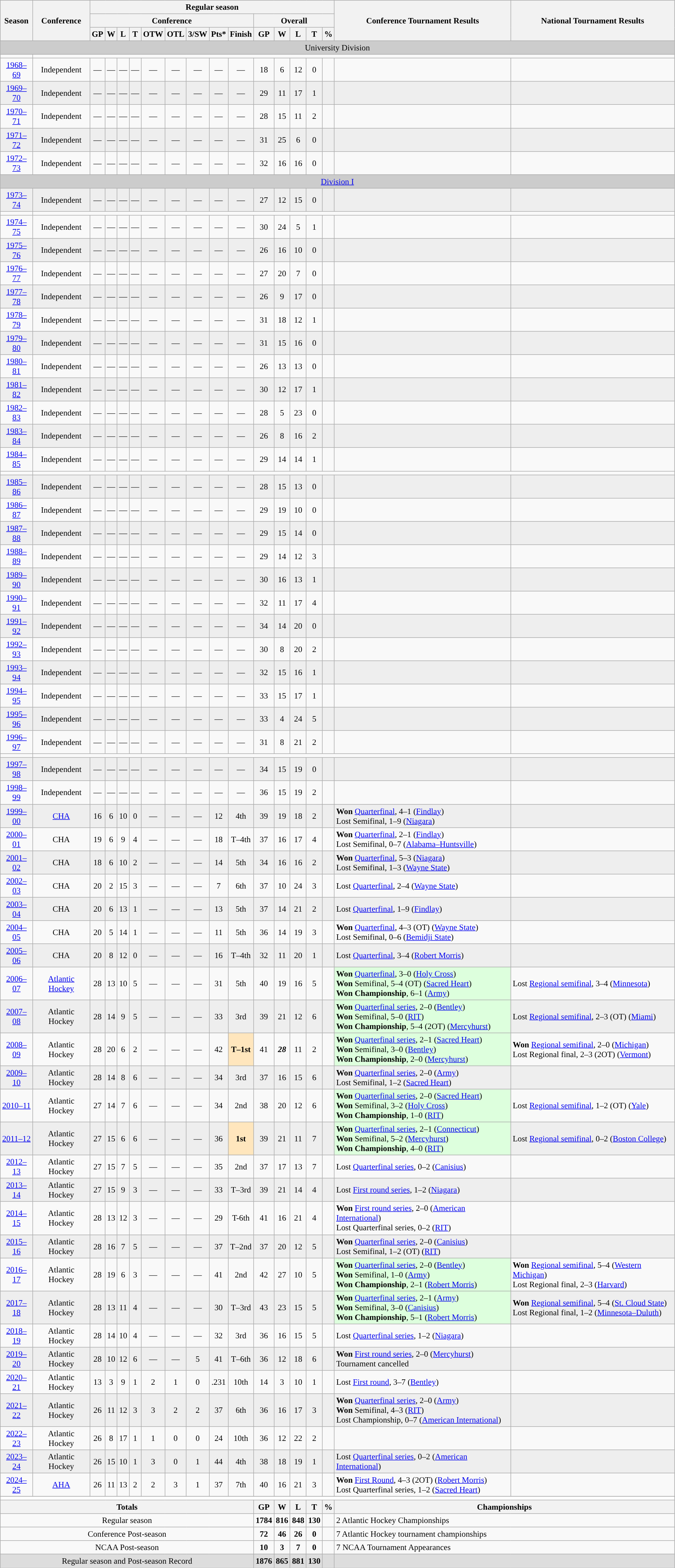<table class="wikitable" style="text-align: center; font-size: 95%">
<tr>
<th rowspan="3">Season</th>
<th rowspan="3">Conference</th>
<th colspan="14">Regular season</th>
<th rowspan="3">Conference Tournament Results</th>
<th rowspan="3">National Tournament Results</th>
</tr>
<tr>
<th colspan="9">Conference</th>
<th colspan="5">Overall</th>
</tr>
<tr>
<th>GP</th>
<th>W</th>
<th>L</th>
<th>T</th>
<th>OTW</th>
<th>OTL</th>
<th>3/SW</th>
<th>Pts*</th>
<th>Finish</th>
<th>GP</th>
<th>W</th>
<th>L</th>
<th>T</th>
<th>%</th>
</tr>
<tr>
<td style="background:#cccccc;" colspan="18">University Division</td>
</tr>
<tr>
<td><a href='#'></a> </td>
</tr>
<tr>
<td><a href='#'>1968–69</a></td>
<td>Independent</td>
<td>—</td>
<td>—</td>
<td>—</td>
<td>—</td>
<td>—</td>
<td>—</td>
<td>—</td>
<td>—</td>
<td>—</td>
<td>18</td>
<td>6</td>
<td>12</td>
<td>0</td>
<td></td>
<td align="left"></td>
<td align="left"></td>
</tr>
<tr bgcolor=eeeeee>
<td><a href='#'>1969–70</a></td>
<td>Independent</td>
<td>—</td>
<td>—</td>
<td>—</td>
<td>—</td>
<td>—</td>
<td>—</td>
<td>—</td>
<td>—</td>
<td>—</td>
<td>29</td>
<td>11</td>
<td>17</td>
<td>1</td>
<td></td>
<td align="left"></td>
<td align="left"></td>
</tr>
<tr>
<td><a href='#'>1970–71</a></td>
<td>Independent</td>
<td>—</td>
<td>—</td>
<td>—</td>
<td>—</td>
<td>—</td>
<td>—</td>
<td>—</td>
<td>—</td>
<td>—</td>
<td>28</td>
<td>15</td>
<td>11</td>
<td>2</td>
<td></td>
<td align="left"></td>
<td align="left"></td>
</tr>
<tr bgcolor=eeeeee>
<td><a href='#'>1971–72</a></td>
<td>Independent</td>
<td>—</td>
<td>—</td>
<td>—</td>
<td>—</td>
<td>—</td>
<td>—</td>
<td>—</td>
<td>—</td>
<td>—</td>
<td>31</td>
<td>25</td>
<td>6</td>
<td>0</td>
<td></td>
<td align="left"></td>
<td align="left"></td>
</tr>
<tr>
<td><a href='#'>1972–73</a></td>
<td>Independent</td>
<td>—</td>
<td>—</td>
<td>—</td>
<td>—</td>
<td>—</td>
<td>—</td>
<td>—</td>
<td>—</td>
<td>—</td>
<td>32</td>
<td>16</td>
<td>16</td>
<td>0</td>
<td></td>
<td align="left"></td>
<td align="left"></td>
</tr>
<tr>
<td style="background:#cccccc;" colspan="18"><a href='#'>Division I</a></td>
</tr>
<tr bgcolor=eeeeee>
<td><a href='#'>1973–74</a></td>
<td>Independent</td>
<td>—</td>
<td>—</td>
<td>—</td>
<td>—</td>
<td>—</td>
<td>—</td>
<td>—</td>
<td>—</td>
<td>—</td>
<td>27</td>
<td>12</td>
<td>15</td>
<td>0</td>
<td></td>
<td align="left"></td>
<td align="left"></td>
</tr>
<tr>
<td><a href='#'></a> </td>
</tr>
<tr>
<td><a href='#'>1974–75</a></td>
<td>Independent</td>
<td>—</td>
<td>—</td>
<td>—</td>
<td>—</td>
<td>—</td>
<td>—</td>
<td>—</td>
<td>—</td>
<td>—</td>
<td>30</td>
<td>24</td>
<td>5</td>
<td>1</td>
<td><strong><em></em></strong></td>
<td align="left"></td>
<td align="left"></td>
</tr>
<tr bgcolor=eeeeee>
<td><a href='#'>1975–76</a></td>
<td>Independent</td>
<td>—</td>
<td>—</td>
<td>—</td>
<td>—</td>
<td>—</td>
<td>—</td>
<td>—</td>
<td>—</td>
<td>—</td>
<td>26</td>
<td>16</td>
<td>10</td>
<td>0</td>
<td></td>
<td align="left"></td>
<td align="left"></td>
</tr>
<tr>
<td><a href='#'>1976–77</a></td>
<td>Independent</td>
<td>—</td>
<td>—</td>
<td>—</td>
<td>—</td>
<td>—</td>
<td>—</td>
<td>—</td>
<td>—</td>
<td>—</td>
<td>27</td>
<td>20</td>
<td>7</td>
<td>0</td>
<td></td>
<td align="left"></td>
<td align="left"></td>
</tr>
<tr bgcolor=eeeeee>
<td><a href='#'>1977–78</a></td>
<td>Independent</td>
<td>—</td>
<td>—</td>
<td>—</td>
<td>—</td>
<td>—</td>
<td>—</td>
<td>—</td>
<td>—</td>
<td>—</td>
<td>26</td>
<td>9</td>
<td>17</td>
<td>0</td>
<td></td>
<td align="left"></td>
<td align="left"></td>
</tr>
<tr>
<td><a href='#'>1978–79</a></td>
<td>Independent</td>
<td>—</td>
<td>—</td>
<td>—</td>
<td>—</td>
<td>—</td>
<td>—</td>
<td>—</td>
<td>—</td>
<td>—</td>
<td>31</td>
<td>18</td>
<td>12</td>
<td>1</td>
<td></td>
<td align="left"></td>
<td align="left"></td>
</tr>
<tr bgcolor=eeeeee>
<td><a href='#'>1979–80</a></td>
<td>Independent</td>
<td>—</td>
<td>—</td>
<td>—</td>
<td>—</td>
<td>—</td>
<td>—</td>
<td>—</td>
<td>—</td>
<td>—</td>
<td>31</td>
<td>15</td>
<td>16</td>
<td>0</td>
<td></td>
<td align="left"></td>
<td align="left"></td>
</tr>
<tr>
<td><a href='#'>1980–81</a></td>
<td>Independent</td>
<td>—</td>
<td>—</td>
<td>—</td>
<td>—</td>
<td>—</td>
<td>—</td>
<td>—</td>
<td>—</td>
<td>—</td>
<td>26</td>
<td>13</td>
<td>13</td>
<td>0</td>
<td></td>
<td align="left"></td>
<td align="left"></td>
</tr>
<tr bgcolor=eeeeee>
<td><a href='#'>1981–82</a></td>
<td>Independent</td>
<td>—</td>
<td>—</td>
<td>—</td>
<td>—</td>
<td>—</td>
<td>—</td>
<td>—</td>
<td>—</td>
<td>—</td>
<td>30</td>
<td>12</td>
<td>17</td>
<td>1</td>
<td></td>
<td align="left"></td>
<td align="left"></td>
</tr>
<tr>
<td><a href='#'>1982–83</a></td>
<td>Independent</td>
<td>—</td>
<td>—</td>
<td>—</td>
<td>—</td>
<td>—</td>
<td>—</td>
<td>—</td>
<td>—</td>
<td>—</td>
<td>28</td>
<td>5</td>
<td>23</td>
<td>0</td>
<td></td>
<td align="left"></td>
<td align="left"></td>
</tr>
<tr bgcolor=eeeeee>
<td><a href='#'>1983–84</a></td>
<td>Independent</td>
<td>—</td>
<td>—</td>
<td>—</td>
<td>—</td>
<td>—</td>
<td>—</td>
<td>—</td>
<td>—</td>
<td>—</td>
<td>26</td>
<td>8</td>
<td>16</td>
<td>2</td>
<td></td>
<td align="left"></td>
<td align="left"></td>
</tr>
<tr>
<td><a href='#'>1984–85</a></td>
<td>Independent</td>
<td>—</td>
<td>—</td>
<td>—</td>
<td>—</td>
<td>—</td>
<td>—</td>
<td>—</td>
<td>—</td>
<td>—</td>
<td>29</td>
<td>14</td>
<td>14</td>
<td>1</td>
<td></td>
<td align="left"></td>
<td align="left"></td>
</tr>
<tr>
<td><a href='#'></a> </td>
</tr>
<tr bgcolor=eeeeee>
<td><a href='#'>1985–86</a></td>
<td>Independent</td>
<td>—</td>
<td>—</td>
<td>—</td>
<td>—</td>
<td>—</td>
<td>—</td>
<td>—</td>
<td>—</td>
<td>—</td>
<td>28</td>
<td>15</td>
<td>13</td>
<td>0</td>
<td></td>
<td align="left"></td>
<td align="left"></td>
</tr>
<tr>
<td><a href='#'>1986–87</a></td>
<td>Independent</td>
<td>—</td>
<td>—</td>
<td>—</td>
<td>—</td>
<td>—</td>
<td>—</td>
<td>—</td>
<td>—</td>
<td>—</td>
<td>29</td>
<td>19</td>
<td>10</td>
<td>0</td>
<td></td>
<td align="left"></td>
<td align="left"></td>
</tr>
<tr bgcolor=eeeeee>
<td><a href='#'>1987–88</a></td>
<td>Independent</td>
<td>—</td>
<td>—</td>
<td>—</td>
<td>—</td>
<td>—</td>
<td>—</td>
<td>—</td>
<td>—</td>
<td>—</td>
<td>29</td>
<td>15</td>
<td>14</td>
<td>0</td>
<td></td>
<td align="left"></td>
<td align="left"></td>
</tr>
<tr>
<td><a href='#'>1988–89</a></td>
<td>Independent</td>
<td>—</td>
<td>—</td>
<td>—</td>
<td>—</td>
<td>—</td>
<td>—</td>
<td>—</td>
<td>—</td>
<td>—</td>
<td>29</td>
<td>14</td>
<td>12</td>
<td>3</td>
<td></td>
<td align="left"></td>
<td align="left"></td>
</tr>
<tr bgcolor=eeeeee>
<td><a href='#'>1989–90</a></td>
<td>Independent</td>
<td>—</td>
<td>—</td>
<td>—</td>
<td>—</td>
<td>—</td>
<td>—</td>
<td>—</td>
<td>—</td>
<td>—</td>
<td>30</td>
<td>16</td>
<td>13</td>
<td>1</td>
<td></td>
<td align="left"></td>
<td align="left"></td>
</tr>
<tr>
<td><a href='#'>1990–91</a></td>
<td>Independent</td>
<td>—</td>
<td>—</td>
<td>—</td>
<td>—</td>
<td>—</td>
<td>—</td>
<td>—</td>
<td>—</td>
<td>—</td>
<td>32</td>
<td>11</td>
<td>17</td>
<td>4</td>
<td></td>
<td align="left"></td>
<td align="left"></td>
</tr>
<tr bgcolor=eeeeee>
<td><a href='#'>1991–92</a></td>
<td>Independent</td>
<td>—</td>
<td>—</td>
<td>—</td>
<td>—</td>
<td>—</td>
<td>—</td>
<td>—</td>
<td>—</td>
<td>—</td>
<td>34</td>
<td>14</td>
<td>20</td>
<td>0</td>
<td></td>
<td align="left"></td>
<td align="left"></td>
</tr>
<tr>
<td><a href='#'>1992–93</a></td>
<td>Independent</td>
<td>—</td>
<td>—</td>
<td>—</td>
<td>—</td>
<td>—</td>
<td>—</td>
<td>—</td>
<td>—</td>
<td>—</td>
<td>30</td>
<td>8</td>
<td>20</td>
<td>2</td>
<td></td>
<td align="left"></td>
<td align="left"></td>
</tr>
<tr bgcolor=eeeeee>
<td><a href='#'>1993–94</a></td>
<td>Independent</td>
<td>—</td>
<td>—</td>
<td>—</td>
<td>—</td>
<td>—</td>
<td>—</td>
<td>—</td>
<td>—</td>
<td>—</td>
<td>32</td>
<td>15</td>
<td>16</td>
<td>1</td>
<td></td>
<td align="left"></td>
<td align="left"></td>
</tr>
<tr>
<td><a href='#'>1994–95</a></td>
<td>Independent</td>
<td>—</td>
<td>—</td>
<td>—</td>
<td>—</td>
<td>—</td>
<td>—</td>
<td>—</td>
<td>—</td>
<td>—</td>
<td>33</td>
<td>15</td>
<td>17</td>
<td>1</td>
<td></td>
<td align="left"></td>
<td align="left"></td>
</tr>
<tr bgcolor=eeeeee>
<td><a href='#'>1995–96</a></td>
<td>Independent</td>
<td>—</td>
<td>—</td>
<td>—</td>
<td>—</td>
<td>—</td>
<td>—</td>
<td>—</td>
<td>—</td>
<td>—</td>
<td>33</td>
<td>4</td>
<td>24</td>
<td>5</td>
<td></td>
<td align="left"></td>
<td align="left"></td>
</tr>
<tr>
<td><a href='#'>1996–97</a></td>
<td>Independent</td>
<td>—</td>
<td>—</td>
<td>—</td>
<td>—</td>
<td>—</td>
<td>—</td>
<td>—</td>
<td>—</td>
<td>—</td>
<td>31</td>
<td>8</td>
<td>21</td>
<td>2</td>
<td></td>
<td align="left"></td>
<td align="left"></td>
</tr>
<tr>
<td><a href='#'></a> </td>
</tr>
<tr bgcolor=eeeeee>
<td><a href='#'>1997–98</a></td>
<td>Independent</td>
<td>—</td>
<td>—</td>
<td>—</td>
<td>—</td>
<td>—</td>
<td>—</td>
<td>—</td>
<td>—</td>
<td>—</td>
<td>34</td>
<td>15</td>
<td>19</td>
<td>0</td>
<td></td>
<td align="left"></td>
<td align="left"></td>
</tr>
<tr>
<td><a href='#'>1998–99</a></td>
<td>Independent</td>
<td>—</td>
<td>—</td>
<td>—</td>
<td>—</td>
<td>—</td>
<td>—</td>
<td>—</td>
<td>—</td>
<td>—</td>
<td>36</td>
<td>15</td>
<td>19</td>
<td>2</td>
<td></td>
<td align="left"></td>
<td align="left"></td>
</tr>
<tr bgcolor=eeeeee>
<td><a href='#'>1999–00</a></td>
<td><a href='#'>CHA</a></td>
<td>16</td>
<td>6</td>
<td>10</td>
<td>0</td>
<td>—</td>
<td>—</td>
<td>—</td>
<td>12</td>
<td>4th</td>
<td>39</td>
<td>19</td>
<td>18</td>
<td>2</td>
<td></td>
<td align="left"><strong>Won</strong> <a href='#'>Quarterfinal</a>, 4–1 (<a href='#'>Findlay</a>)<br>Lost Semifinal, 1–9 (<a href='#'>Niagara</a>)</td>
<td align="left"></td>
</tr>
<tr>
<td><a href='#'>2000–01</a></td>
<td>CHA</td>
<td>19</td>
<td>6</td>
<td>9</td>
<td>4</td>
<td>—</td>
<td>—</td>
<td>—</td>
<td>18</td>
<td>T–4th</td>
<td>37</td>
<td>16</td>
<td>17</td>
<td>4</td>
<td></td>
<td align="left"><strong>Won</strong> <a href='#'>Quarterfinal</a>, 2–1 (<a href='#'>Findlay</a>)<br>Lost Semifinal, 0–7 (<a href='#'>Alabama–Huntsville</a>)</td>
<td align="left"></td>
</tr>
<tr bgcolor=eeeeee>
<td><a href='#'>2001–02</a></td>
<td>CHA</td>
<td>18</td>
<td>6</td>
<td>10</td>
<td>2</td>
<td>—</td>
<td>—</td>
<td>—</td>
<td>14</td>
<td>5th</td>
<td>34</td>
<td>16</td>
<td>16</td>
<td>2</td>
<td></td>
<td align="left"><strong>Won</strong> <a href='#'>Quarterfinal</a>, 5–3 (<a href='#'>Niagara</a>)<br>Lost Semifinal, 1–3 (<a href='#'>Wayne State</a>)</td>
<td align="left"></td>
</tr>
<tr>
<td><a href='#'>2002–03</a></td>
<td>CHA</td>
<td>20</td>
<td>2</td>
<td>15</td>
<td>3</td>
<td>—</td>
<td>—</td>
<td>—</td>
<td>7</td>
<td>6th</td>
<td>37</td>
<td>10</td>
<td>24</td>
<td>3</td>
<td></td>
<td align="left">Lost <a href='#'>Quarterfinal</a>, 2–4 (<a href='#'>Wayne State</a>)</td>
<td align="left"></td>
</tr>
<tr bgcolor=eeeeee>
<td><a href='#'>2003–04</a></td>
<td>CHA</td>
<td>20</td>
<td>6</td>
<td>13</td>
<td>1</td>
<td>—</td>
<td>—</td>
<td>—</td>
<td>13</td>
<td>5th</td>
<td>37</td>
<td>14</td>
<td>21</td>
<td>2</td>
<td></td>
<td align="left">Lost <a href='#'>Quarterfinal</a>, 1–9 (<a href='#'>Findlay</a>)</td>
<td align="left"></td>
</tr>
<tr>
<td><a href='#'>2004–05</a></td>
<td>CHA</td>
<td>20</td>
<td>5</td>
<td>14</td>
<td>1</td>
<td>—</td>
<td>—</td>
<td>—</td>
<td>11</td>
<td>5th</td>
<td>36</td>
<td>14</td>
<td>19</td>
<td>3</td>
<td></td>
<td align="left"><strong>Won</strong> <a href='#'>Quarterfinal</a>, 4–3 (OT) (<a href='#'>Wayne State</a>)<br>Lost Semifinal, 0–6 (<a href='#'>Bemidji State</a>)</td>
<td align="left"></td>
</tr>
<tr bgcolor=eeeeee>
<td><a href='#'>2005–06</a></td>
<td>CHA</td>
<td>20</td>
<td>8</td>
<td>12</td>
<td>0</td>
<td>—</td>
<td>—</td>
<td>—</td>
<td>16</td>
<td>T–4th</td>
<td>32</td>
<td>11</td>
<td>20</td>
<td>1</td>
<td></td>
<td align="left">Lost <a href='#'>Quarterfinal</a>, 3–4 (<a href='#'>Robert Morris</a>)</td>
<td align="left"></td>
</tr>
<tr>
<td><a href='#'>2006–07</a></td>
<td><a href='#'>Atlantic Hockey</a></td>
<td>28</td>
<td>13</td>
<td>10</td>
<td>5</td>
<td>—</td>
<td>—</td>
<td>—</td>
<td>31</td>
<td>5th</td>
<td>40</td>
<td>19</td>
<td>16</td>
<td>5</td>
<td></td>
<td style="background: #ddffdd;" align="left"><strong>Won</strong> <a href='#'>Quarterfinal</a>, 3–0 (<a href='#'>Holy Cross</a>)<br><strong>Won</strong> Semifinal, 5–4 (OT) (<a href='#'>Sacred Heart</a>)<br><strong>Won Championship</strong>, 6–1 (<a href='#'>Army</a>)</td>
<td align="left">Lost <a href='#'>Regional semifinal</a>, 3–4 (<a href='#'>Minnesota</a>)</td>
</tr>
<tr bgcolor=eeeeee>
<td><a href='#'>2007–08</a></td>
<td>Atlantic Hockey</td>
<td>28</td>
<td>14</td>
<td>9</td>
<td>5</td>
<td>—</td>
<td>—</td>
<td>—</td>
<td>33</td>
<td>3rd</td>
<td>39</td>
<td>21</td>
<td>12</td>
<td>6</td>
<td></td>
<td style="background: #ddffdd;" align="left"><strong>Won</strong> <a href='#'>Quarterfinal series</a>, 2–0 (<a href='#'>Bentley</a>)<br><strong>Won</strong> Semifinal, 5–0 (<a href='#'>RIT</a>)<br><strong>Won Championship</strong>, 5–4 (2OT) (<a href='#'>Mercyhurst</a>)</td>
<td align="left">Lost <a href='#'>Regional semifinal</a>, 2–3 (OT) (<a href='#'>Miami</a>)</td>
</tr>
<tr>
<td><a href='#'>2008–09</a></td>
<td>Atlantic Hockey</td>
<td>28</td>
<td>20</td>
<td>6</td>
<td>2</td>
<td>—</td>
<td>—</td>
<td>—</td>
<td>42</td>
<td style="background: #FFE6BD;"><strong>T–1st</strong></td>
<td>41</td>
<td><strong><em>28</em></strong></td>
<td>11</td>
<td>2</td>
<td></td>
<td style="background: #ddffdd;" align="left"><strong>Won</strong> <a href='#'>Quarterfinal series</a>, 2–1 (<a href='#'>Sacred Heart</a>)<br><strong>Won</strong> Semifinal, 3–0 (<a href='#'>Bentley</a>)<br><strong>Won Championship</strong>, 2–0 (<a href='#'>Mercyhurst</a>)</td>
<td align="left"><strong>Won</strong> <a href='#'>Regional semifinal</a>, 2–0 (<a href='#'>Michigan</a>)<br>Lost Regional final, 2–3 (2OT) (<a href='#'>Vermont</a>)</td>
</tr>
<tr bgcolor=eeeeee>
<td><a href='#'>2009–10</a></td>
<td>Atlantic Hockey</td>
<td>28</td>
<td>14</td>
<td>8</td>
<td>6</td>
<td>—</td>
<td>—</td>
<td>—</td>
<td>34</td>
<td>3rd</td>
<td>37</td>
<td>16</td>
<td>15</td>
<td>6</td>
<td></td>
<td align="left"><strong>Won</strong> <a href='#'>Quarterfinal series</a>, 2–0 (<a href='#'>Army</a>)<br>Lost Semifinal, 1–2 (<a href='#'>Sacred Heart</a>)</td>
<td align="left"></td>
</tr>
<tr>
<td><a href='#'>2010–11</a></td>
<td>Atlantic Hockey</td>
<td>27</td>
<td>14</td>
<td>7</td>
<td>6</td>
<td>—</td>
<td>—</td>
<td>—</td>
<td>34</td>
<td>2nd</td>
<td>38</td>
<td>20</td>
<td>12</td>
<td>6</td>
<td></td>
<td style="background: #ddffdd;" align="left"><strong>Won</strong> <a href='#'>Quarterfinal series</a>, 2–0 (<a href='#'>Sacred Heart</a>)<br><strong>Won</strong> Semifinal, 3–2 (<a href='#'>Holy Cross</a>)<br><strong>Won Championship</strong>, 1–0 (<a href='#'>RIT</a>)</td>
<td align="left">Lost <a href='#'>Regional semifinal</a>, 1–2 (OT) (<a href='#'>Yale</a>)</td>
</tr>
<tr bgcolor=eeeeee>
<td><a href='#'>2011–12</a></td>
<td>Atlantic Hockey</td>
<td>27</td>
<td>15</td>
<td>6</td>
<td>6</td>
<td>—</td>
<td>—</td>
<td>—</td>
<td>36</td>
<td style="background: #FFE6BD;"><strong>1st</strong></td>
<td>39</td>
<td>21</td>
<td>11</td>
<td>7</td>
<td></td>
<td style="background: #ddffdd;" align="left"><strong>Won</strong> <a href='#'>Quarterfinal series</a>, 2–1 (<a href='#'>Connecticut</a>)<br><strong>Won</strong> Semifinal, 5–2 (<a href='#'>Mercyhurst</a>)<br><strong>Won Championship</strong>, 4–0 (<a href='#'>RIT</a>)</td>
<td align="left">Lost <a href='#'>Regional semifinal</a>, 0–2 (<a href='#'>Boston College</a>)</td>
</tr>
<tr>
<td><a href='#'>2012–13</a></td>
<td>Atlantic Hockey</td>
<td>27</td>
<td>15</td>
<td>7</td>
<td>5</td>
<td>—</td>
<td>—</td>
<td>—</td>
<td>35</td>
<td>2nd</td>
<td>37</td>
<td>17</td>
<td>13</td>
<td>7</td>
<td></td>
<td align="left">Lost <a href='#'>Quarterfinal series</a>, 0–2 (<a href='#'>Canisius</a>)</td>
<td align="left"></td>
</tr>
<tr bgcolor=eeeeee>
<td><a href='#'>2013–14</a></td>
<td>Atlantic Hockey</td>
<td>27</td>
<td>15</td>
<td>9</td>
<td>3</td>
<td>—</td>
<td>—</td>
<td>—</td>
<td>33</td>
<td>T–3rd</td>
<td>39</td>
<td>21</td>
<td>14</td>
<td>4</td>
<td></td>
<td align="left">Lost <a href='#'>First round series</a>, 1–2 (<a href='#'>Niagara</a>)</td>
<td align="left"></td>
</tr>
<tr>
<td><a href='#'>2014–15</a></td>
<td>Atlantic Hockey</td>
<td>28</td>
<td>13</td>
<td>12</td>
<td>3</td>
<td>—</td>
<td>—</td>
<td>—</td>
<td>29</td>
<td>T-6th</td>
<td>41</td>
<td>16</td>
<td>21</td>
<td>4</td>
<td></td>
<td align="left"><strong>Won</strong> <a href='#'>First round series</a>, 2–0 (<a href='#'>American International</a>)<br>Lost Quarterfinal series, 0–2 (<a href='#'>RIT</a>)</td>
<td align="left"></td>
</tr>
<tr bgcolor=eeeeee>
<td><a href='#'>2015–16</a></td>
<td>Atlantic Hockey</td>
<td>28</td>
<td>16</td>
<td>7</td>
<td>5</td>
<td>—</td>
<td>—</td>
<td>—</td>
<td>37</td>
<td>T–2nd</td>
<td>37</td>
<td>20</td>
<td>12</td>
<td>5</td>
<td></td>
<td align="left"><strong>Won</strong> <a href='#'>Quarterfinal series</a>, 2–0 (<a href='#'>Canisius</a>)<br>Lost Semifinal, 1–2 (OT) (<a href='#'>RIT</a>)</td>
<td align="left"></td>
</tr>
<tr>
<td><a href='#'>2016–17</a></td>
<td>Atlantic Hockey</td>
<td>28</td>
<td>19</td>
<td>6</td>
<td>3</td>
<td>—</td>
<td>—</td>
<td>—</td>
<td>41</td>
<td>2nd</td>
<td>42</td>
<td>27</td>
<td>10</td>
<td>5</td>
<td></td>
<td style="background: #ddffdd;" align="left"><strong>Won</strong> <a href='#'>Quarterfinal series</a>, 2–0 (<a href='#'>Bentley</a>)<br><strong>Won</strong> Semifinal, 1–0 (<a href='#'>Army</a>)<br><strong>Won Championship</strong>, 2–1 (<a href='#'>Robert Morris</a>)</td>
<td align="left"><strong>Won</strong> <a href='#'>Regional semifinal</a>, 5–4 (<a href='#'>Western Michigan</a>)<br>Lost Regional final, 2–3 (<a href='#'>Harvard</a>)</td>
</tr>
<tr bgcolor=eeeeee>
<td><a href='#'>2017–18</a></td>
<td>Atlantic Hockey</td>
<td>28</td>
<td>13</td>
<td>11</td>
<td>4</td>
<td>—</td>
<td>—</td>
<td>—</td>
<td>30</td>
<td>T–3rd</td>
<td>43</td>
<td>23</td>
<td>15</td>
<td>5</td>
<td></td>
<td style="background: #ddffdd;" align="left"><strong>Won</strong> <a href='#'>Quarterfinal series</a>, 2–1 (<a href='#'>Army</a>)<br><strong>Won</strong> Semifinal, 3–0 (<a href='#'>Canisius</a>)<br><strong>Won Championship</strong>, 5–1 (<a href='#'>Robert Morris</a>)</td>
<td align="left"><strong>Won</strong> <a href='#'>Regional semifinal</a>, 5–4 (<a href='#'>St. Cloud State</a>)<br>Lost Regional final, 1–2 (<a href='#'>Minnesota–Duluth</a>)</td>
</tr>
<tr>
<td><a href='#'>2018–19</a></td>
<td>Atlantic Hockey</td>
<td>28</td>
<td>14</td>
<td>10</td>
<td>4</td>
<td>—</td>
<td>—</td>
<td>—</td>
<td>32</td>
<td>3rd</td>
<td>36</td>
<td>16</td>
<td>15</td>
<td>5</td>
<td></td>
<td align="left">Lost <a href='#'>Quarterfinal series</a>, 1–2 (<a href='#'>Niagara</a>)</td>
<td align="left"></td>
</tr>
<tr bgcolor=eeeeee>
<td><a href='#'>2019–20</a></td>
<td>Atlantic Hockey</td>
<td>28</td>
<td>10</td>
<td>12</td>
<td>6</td>
<td>—</td>
<td>—</td>
<td>5</td>
<td>41</td>
<td>T–6th</td>
<td>36</td>
<td>12</td>
<td>18</td>
<td>6</td>
<td></td>
<td align="left"><strong>Won</strong> <a href='#'>First round series</a>, 2–0 (<a href='#'>Mercyhurst</a>)<br>Tournament cancelled</td>
<td align="left"></td>
</tr>
<tr>
<td><a href='#'>2020–21</a></td>
<td>Atlantic Hockey</td>
<td>13</td>
<td>3</td>
<td>9</td>
<td>1</td>
<td>2</td>
<td>1</td>
<td>0</td>
<td>.231</td>
<td>10th</td>
<td>14</td>
<td>3</td>
<td>10</td>
<td>1</td>
<td></td>
<td align="left">Lost <a href='#'>First round</a>, 3–7 (<a href='#'>Bentley</a>)</td>
<td align="left"></td>
</tr>
<tr bgcolor=eeeeee>
<td><a href='#'>2021–22</a></td>
<td>Atlantic Hockey</td>
<td>26</td>
<td>11</td>
<td>12</td>
<td>3</td>
<td>3</td>
<td>2</td>
<td>2</td>
<td>37</td>
<td>6th</td>
<td>36</td>
<td>16</td>
<td>17</td>
<td>3</td>
<td></td>
<td align="left"><strong>Won</strong> <a href='#'>Quarterfinal series</a>, 2–0 (<a href='#'>Army</a>)<br><strong>Won</strong> Semifinal, 4–3 (<a href='#'>RIT</a>)<br>Lost Championship, 0–7 (<a href='#'>American International</a>)</td>
<td align="left"></td>
</tr>
<tr>
<td><a href='#'>2022–23</a></td>
<td>Atlantic Hockey</td>
<td>26</td>
<td>8</td>
<td>17</td>
<td>1</td>
<td>1</td>
<td>0</td>
<td>0</td>
<td>24</td>
<td>10th</td>
<td>36</td>
<td>12</td>
<td>22</td>
<td>2</td>
<td></td>
<td align="left"></td>
<td align="left"></td>
</tr>
<tr bgcolor=eeeeee>
<td><a href='#'>2023–24</a></td>
<td>Atlantic Hockey</td>
<td>26</td>
<td>15</td>
<td>10</td>
<td>1</td>
<td>3</td>
<td>0</td>
<td>1</td>
<td>44</td>
<td>4th</td>
<td>38</td>
<td>18</td>
<td>19</td>
<td>1</td>
<td></td>
<td align="left">Lost <a href='#'>Quarterfinal series</a>, 0–2 (<a href='#'>American International</a>)</td>
<td align="left"></td>
</tr>
<tr>
<td><a href='#'>2024–25</a></td>
<td><a href='#'>AHA</a></td>
<td>26</td>
<td>11</td>
<td>13</td>
<td>2</td>
<td>2</td>
<td>3</td>
<td>1</td>
<td>37</td>
<td>7th</td>
<td>40</td>
<td>16</td>
<td>21</td>
<td>3</td>
<td></td>
<td align="left"><strong>Won</strong> <a href='#'>First Round</a>, 4–3 (2OT) (<a href='#'>Robert Morris</a>)<br>Lost Quarterfinal series, 1–2 (<a href='#'>Sacred Heart</a>)</td>
<td align="left"></td>
</tr>
<tr>
</tr>
<tr ->
</tr>
<tr>
<td colspan="18" style="background:#fff;"></td>
</tr>
<tr>
<th colspan="11">Totals</th>
<th>GP</th>
<th>W</th>
<th>L</th>
<th>T</th>
<th>%</th>
<th colspan="2">Championships</th>
</tr>
<tr>
<td colspan="11">Regular season</td>
<td><strong>1784</strong></td>
<td><strong>816</strong></td>
<td><strong>848</strong></td>
<td><strong>130</strong></td>
<td><strong></strong></td>
<td colspan="2" align="left">2 Atlantic Hockey Championships</td>
</tr>
<tr>
<td colspan="11">Conference Post-season</td>
<td><strong>72</strong></td>
<td><strong>46</strong></td>
<td><strong>26</strong></td>
<td><strong>0</strong></td>
<td><strong></strong></td>
<td colspan="2" align="left">7 Atlantic Hockey tournament championships</td>
</tr>
<tr>
<td colspan="11">NCAA Post-season</td>
<td><strong>10</strong></td>
<td><strong>3</strong></td>
<td><strong>7</strong></td>
<td><strong>0</strong></td>
<td><strong></strong></td>
<td colspan="2" align="left">7 NCAA Tournament Appearances</td>
</tr>
<tr bgcolor=dddddd>
<td colspan="11">Regular season and Post-season Record</td>
<td><strong>1876</strong></td>
<td><strong>865</strong></td>
<td><strong>881</strong></td>
<td><strong>130</strong></td>
<td><strong></strong></td>
<td colspan="2" align="left"></td>
</tr>
</table>
